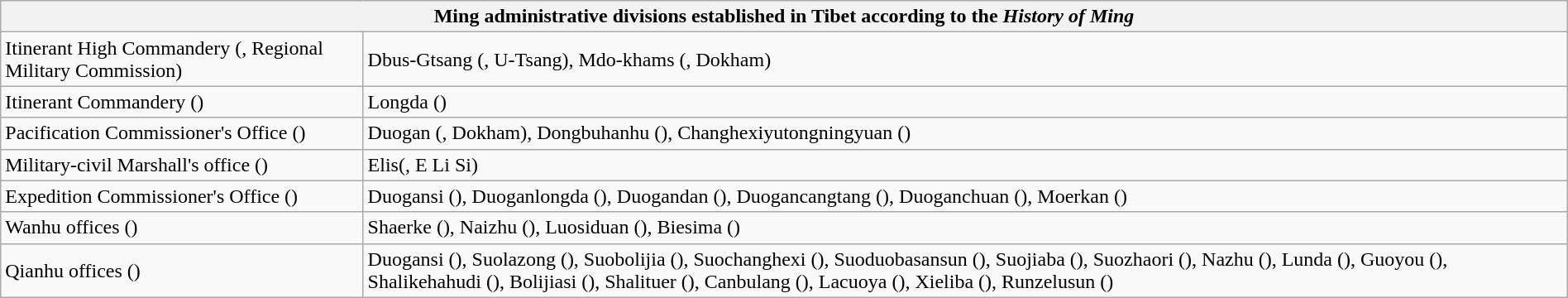<table class="wikitable" align="center" width="100%">
<tr>
<th colspan="2" align="center">Ming administrative divisions established in Tibet according to the <em>History of Ming</em></th>
</tr>
<tr>
<td>Itinerant High Commandery (, Regional Military Commission)</td>
<td>Dbus-Gtsang (, U-Tsang), Mdo-khams (, Dokham)</td>
</tr>
<tr>
<td>Itinerant Commandery ()</td>
<td>Longda ()</td>
</tr>
<tr>
<td>Pacification Commissioner's Office ()</td>
<td>Duogan (, Dokham), Dongbuhanhu (), Changhexiyutongningyuan ()</td>
</tr>
<tr>
<td>Military-civil Marshall's office ()</td>
<td>Elis(, E Li Si)</td>
</tr>
<tr>
<td>Expedition Commissioner's Office ()</td>
<td>Duogansi (), Duoganlongda (), Duogandan (), Duogancangtang (), Duoganchuan (), Moerkan ()</td>
</tr>
<tr>
<td>Wanhu offices ()</td>
<td>Shaerke (), Naizhu (), Luosiduan (), Biesima ()</td>
</tr>
<tr>
<td>Qianhu offices ()</td>
<td>Duogansi (), Suolazong (), Suobolijia (), Suochanghexi (), Suoduobasansun (), Suojiaba (), Suozhaori (), Nazhu (), Lunda (), Guoyou (), Shalikehahudi (), Bolijiasi (), Shalituer (), Canbulang (), Lacuoya (), Xieliba (), Runzelusun ()</td>
</tr>
</table>
